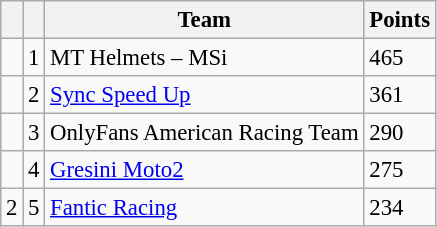<table class="wikitable" style="font-size: 95%;">
<tr>
<th></th>
<th></th>
<th>Team</th>
<th>Points</th>
</tr>
<tr>
<td></td>
<td align=center>1</td>
<td> MT Helmets – MSi</td>
<td align=left>465</td>
</tr>
<tr>
<td></td>
<td align=center>2</td>
<td> <a href='#'>Sync Speed Up</a></td>
<td align=left>361</td>
</tr>
<tr>
<td></td>
<td align=center>3</td>
<td> OnlyFans American Racing Team</td>
<td align=left>290</td>
</tr>
<tr>
<td></td>
<td align=center>4</td>
<td> <a href='#'>Gresini Moto2</a></td>
<td align=left>275</td>
</tr>
<tr>
<td> 2</td>
<td align=center>5</td>
<td> <a href='#'>Fantic Racing</a></td>
<td align=left>234</td>
</tr>
</table>
